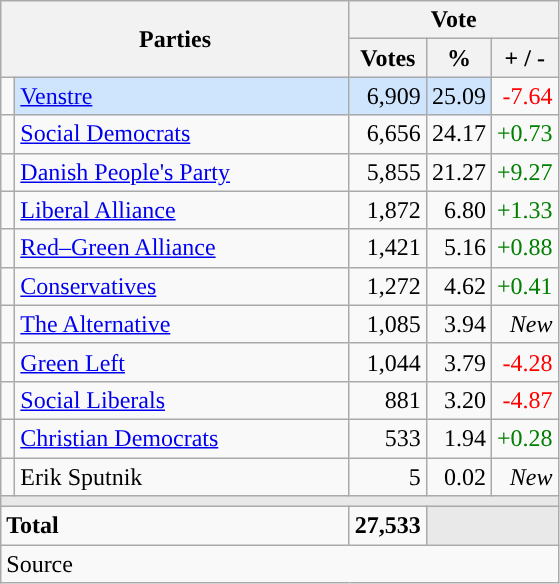<table class="wikitable" style="text-align:right;">
<tr>
<th style="text-align:centre;" rowspan="2" colspan="2" width="225">Parties</th>
<th colspan="3">Vote</th>
</tr>
<tr>
<th width="15">Votes</th>
<th width="15">%</th>
<th width="15">+ / -</th>
</tr>
<tr>
<td width="2" style="color:inherit;background:"></td>
<td bgcolor=#cfe5fe  align="left"><a href='#'>Venstre</a></td>
<td bgcolor=#cfe5fe>6,909</td>
<td bgcolor=#cfe5fe>25.09</td>
<td style=color:red;>-7.64</td>
</tr>
<tr>
<td width="2" style="color:inherit;background:"></td>
<td align="left"><a href='#'>Social Democrats</a></td>
<td>6,656</td>
<td>24.17</td>
<td style=color:green;>+0.73</td>
</tr>
<tr>
<td width="2" style="color:inherit;background:"></td>
<td align="left"><a href='#'>Danish People's Party</a></td>
<td>5,855</td>
<td>21.27</td>
<td style=color:green;>+9.27</td>
</tr>
<tr>
<td width="2" style="color:inherit;background:"></td>
<td align="left"><a href='#'>Liberal Alliance</a></td>
<td>1,872</td>
<td>6.80</td>
<td style=color:green;>+1.33</td>
</tr>
<tr>
<td width="2" style="color:inherit;background:"></td>
<td align="left"><a href='#'>Red–Green Alliance</a></td>
<td>1,421</td>
<td>5.16</td>
<td style=color:green;>+0.88</td>
</tr>
<tr>
<td width="2" style="color:inherit;background:"></td>
<td align="left"><a href='#'>Conservatives</a></td>
<td>1,272</td>
<td>4.62</td>
<td style=color:green;>+0.41</td>
</tr>
<tr>
<td width="2" style="color:inherit;background:"></td>
<td align="left"><a href='#'>The Alternative</a></td>
<td>1,085</td>
<td>3.94</td>
<td><em>New</em></td>
</tr>
<tr>
<td width="2" style="color:inherit;background:"></td>
<td align="left"><a href='#'>Green Left</a></td>
<td>1,044</td>
<td>3.79</td>
<td style=color:red;>-4.28</td>
</tr>
<tr>
<td width="2" style="color:inherit;background:"></td>
<td align="left"><a href='#'>Social Liberals</a></td>
<td>881</td>
<td>3.20</td>
<td style=color:red;>-4.87</td>
</tr>
<tr>
<td width="2" style="color:inherit;background:"></td>
<td align="left"><a href='#'>Christian Democrats</a></td>
<td>533</td>
<td>1.94</td>
<td style=color:green;>+0.28</td>
</tr>
<tr>
<td width="2" style="color:inherit;background:"></td>
<td align="left">Erik Sputnik</td>
<td>5</td>
<td>0.02</td>
<td><em>New</em></td>
</tr>
<tr>
<td colspan="7" bgcolor="#E9E9E9"></td>
</tr>
<tr>
<td align="left" colspan="2"><strong>Total</strong></td>
<td><strong>27,533</strong></td>
<td bgcolor="#E9E9E9" colspan="2"></td>
</tr>
<tr>
<td align="left" colspan="6">Source</td>
</tr>
</table>
